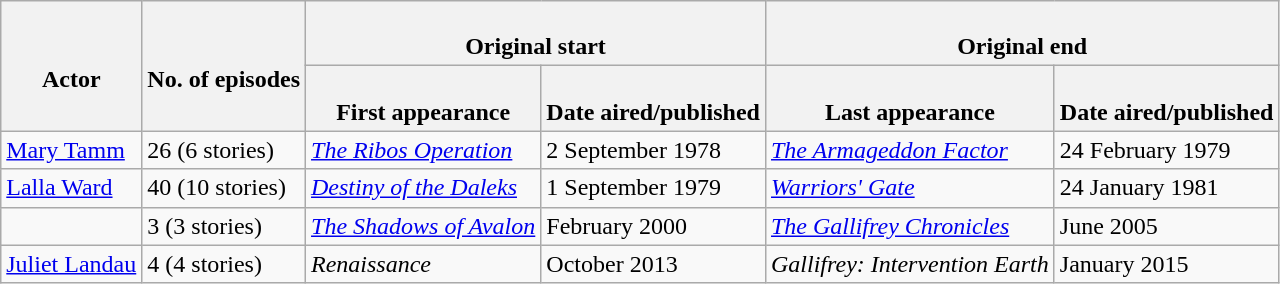<table class="wikitable">
<tr>
<th rowspan="2"><br>Actor</th>
<th rowspan="2"><br>No. of
episodes</th>
<th colspan="2"><br>Original start</th>
<th colspan="2"><br>Original end</th>
</tr>
<tr>
<th><br>First appearance</th>
<th><br>Date aired/published</th>
<th><br>Last appearance</th>
<th><br>Date aired/published</th>
</tr>
<tr>
<td><a href='#'>Mary Tamm</a></td>
<td>26 (6 stories)</td>
<td><em><a href='#'>The Ribos Operation</a></em></td>
<td>2 September 1978</td>
<td><em><a href='#'>The Armageddon Factor</a></em></td>
<td>24 February 1979</td>
</tr>
<tr>
<td><a href='#'>Lalla Ward</a></td>
<td>40 (10 stories)</td>
<td><em><a href='#'>Destiny of the Daleks</a></em></td>
<td>1 September 1979</td>
<td><em><a href='#'>Warriors' Gate</a></em></td>
<td>24 January 1981</td>
</tr>
<tr>
<td> </td>
<td>3 (3 stories)</td>
<td><em><a href='#'>The Shadows of Avalon</a></em></td>
<td>February 2000</td>
<td><em><a href='#'>The Gallifrey Chronicles</a></em></td>
<td>June 2005</td>
</tr>
<tr>
<td><a href='#'>Juliet Landau</a></td>
<td>4 (4 stories)</td>
<td><em>Renaissance</em></td>
<td>October 2013</td>
<td><em>Gallifrey: Intervention Earth</em></td>
<td>January 2015</td>
</tr>
</table>
